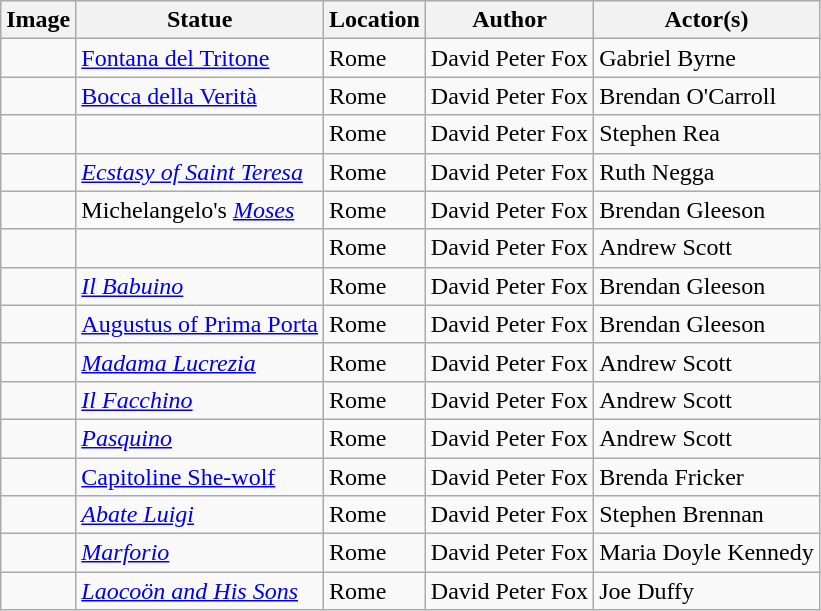<table class="wikitable">
<tr>
<th>Image</th>
<th>Statue</th>
<th>Location</th>
<th>Author</th>
<th>Actor(s)</th>
</tr>
<tr>
<td></td>
<td><a href='#'>Fontana del Tritone</a></td>
<td>Rome</td>
<td>David Peter Fox</td>
<td>Gabriel Byrne</td>
</tr>
<tr>
<td></td>
<td><a href='#'>Bocca della Verità</a></td>
<td>Rome</td>
<td>David Peter Fox</td>
<td>Brendan O'Carroll</td>
</tr>
<tr>
<td></td>
<td></td>
<td>Rome</td>
<td>David Peter Fox</td>
<td>Stephen Rea</td>
</tr>
<tr>
<td></td>
<td><em><a href='#'>Ecstasy of Saint Teresa</a></em></td>
<td>Rome</td>
<td>David Peter Fox</td>
<td>Ruth Negga</td>
</tr>
<tr>
<td></td>
<td>Michelangelo's <em><a href='#'>Moses</a></em></td>
<td>Rome</td>
<td>David Peter Fox</td>
<td>Brendan Gleeson</td>
</tr>
<tr>
<td></td>
<td></td>
<td>Rome</td>
<td>David Peter Fox</td>
<td>Andrew Scott</td>
</tr>
<tr>
<td></td>
<td><em><a href='#'>Il Babuino</a></em></td>
<td>Rome</td>
<td>David Peter Fox</td>
<td>Brendan Gleeson</td>
</tr>
<tr>
<td></td>
<td><a href='#'>Augustus of Prima Porta</a></td>
<td>Rome</td>
<td>David Peter Fox</td>
<td>Brendan Gleeson</td>
</tr>
<tr>
<td></td>
<td><em><a href='#'>Madama Lucrezia</a></em></td>
<td>Rome</td>
<td>David Peter Fox</td>
<td>Andrew Scott</td>
</tr>
<tr>
<td></td>
<td><em><a href='#'>Il Facchino</a></em></td>
<td>Rome</td>
<td>David Peter Fox</td>
<td>Andrew Scott</td>
</tr>
<tr>
<td></td>
<td><em><a href='#'>Pasquino</a></em></td>
<td>Rome</td>
<td>David Peter Fox</td>
<td>Andrew Scott</td>
</tr>
<tr>
<td></td>
<td><a href='#'>Capitoline She-wolf</a></td>
<td>Rome</td>
<td>David Peter Fox</td>
<td>Brenda Fricker</td>
</tr>
<tr>
<td></td>
<td><em><a href='#'>Abate Luigi</a></em></td>
<td>Rome</td>
<td>David Peter Fox</td>
<td>Stephen Brennan</td>
</tr>
<tr>
<td></td>
<td><em><a href='#'>Marforio</a></em></td>
<td>Rome</td>
<td>David Peter Fox</td>
<td>Maria Doyle Kennedy</td>
</tr>
<tr>
<td></td>
<td><em><a href='#'>Laocoön and His Sons</a></em></td>
<td>Rome</td>
<td>David Peter Fox</td>
<td>Joe Duffy</td>
</tr>
</table>
